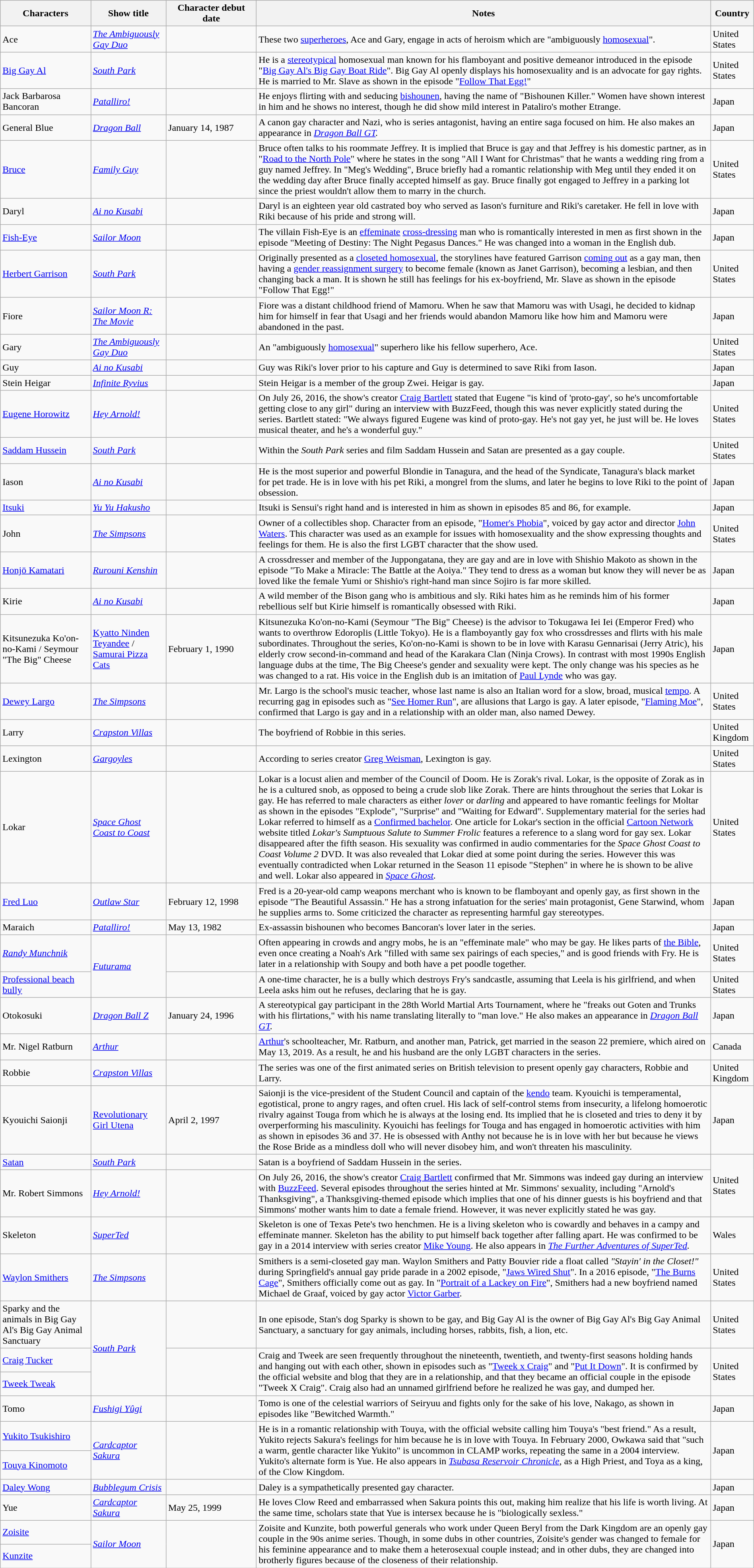<table class="wikitable sortable collapsible collapsed" style="width: 100%">
<tr>
<th scope="col" style="width:12%;">Characters</th>
<th scope="col" style="width:10%;">Show title</th>
<th scope="col" style="width:12%;">Character debut date</th>
<th>Notes</th>
<th>Country</th>
</tr>
<tr>
<td>Ace</td>
<td><em><a href='#'>The Ambiguously Gay Duo</a></em></td>
<td></td>
<td>These two <a href='#'>superheroes</a>, Ace and Gary, engage in acts of heroism which are "ambiguously <a href='#'>homosexual</a>".</td>
<td>United States</td>
</tr>
<tr>
<td><a href='#'>Big Gay Al</a></td>
<td><em><a href='#'>South Park</a></em></td>
<td></td>
<td>He is a <a href='#'>stereotypical</a> homosexual man known for his flamboyant and positive demeanor introduced in the episode "<a href='#'>Big Gay Al's Big Gay Boat Ride</a>". Big Gay Al openly displays his homosexuality and is an advocate for gay rights. He is married to Mr. Slave as shown in the episode "<a href='#'>Follow That Egg!</a>"</td>
<td>United States</td>
</tr>
<tr>
<td>Jack Barbarosa Bancoran</td>
<td><em><a href='#'>Patalliro!</a></em></td>
<td></td>
<td>He enjoys flirting with and seducing <a href='#'>bishounen</a>, having the name of "Bishounen Killer." Women have shown interest in him and he shows no interest, though he did show mild interest in Pataliro's mother Etrange.</td>
<td>Japan</td>
</tr>
<tr>
<td>General Blue</td>
<td><em><a href='#'>Dragon Ball</a></em></td>
<td>January 14, 1987</td>
<td>A canon gay character and Nazi, who is series antagonist, having an entire saga focused on him. He also makes an appearance in <em><a href='#'>Dragon Ball GT</a>.</em></td>
<td>Japan</td>
</tr>
<tr>
<td><a href='#'>Bruce</a></td>
<td><em><a href='#'>Family Guy</a></em></td>
<td></td>
<td>Bruce often talks to his roommate Jeffrey. It is implied that Bruce is gay and that Jeffrey is his domestic partner, as in "<a href='#'>Road to the North Pole</a>" where he states in the song "All I Want for Christmas" that he wants a wedding ring from a guy named Jeffrey. In "Meg's Wedding", Bruce briefly had a romantic relationship with Meg until they ended it on the wedding day after Bruce finally accepted himself as gay. Bruce finally got engaged to Jeffrey in a parking lot since the priest wouldn't allow them to marry in the church.</td>
<td>United States</td>
</tr>
<tr>
<td>Daryl</td>
<td><em><a href='#'>Ai no Kusabi</a></em></td>
<td></td>
<td>Daryl is an eighteen year old castrated boy who served as Iason's furniture and Riki's caretaker. He fell in love with Riki because of his pride and strong will.</td>
<td>Japan</td>
</tr>
<tr>
<td><a href='#'>Fish-Eye</a></td>
<td><em><a href='#'>Sailor Moon</a></em></td>
<td></td>
<td>The villain Fish-Eye is an <a href='#'>effeminate</a> <a href='#'>cross-dressing</a> man who is romantically interested in men as first shown in the episode "Meeting of Destiny: The Night Pegasus Dances." He was changed into a woman in the English dub.</td>
<td>Japan</td>
</tr>
<tr>
<td><a href='#'>Herbert Garrison</a></td>
<td><em><a href='#'>South Park</a></em></td>
<td></td>
<td>Originally presented as a <a href='#'>closeted homosexual</a>, the storylines have featured Garrison <a href='#'>coming out</a> as a gay man, then having a <a href='#'>gender reassignment surgery</a> to become female (known as Janet Garrison), becoming a lesbian, and then changing back a man. It is shown he still has feelings for his ex-boyfriend, Mr. Slave as shown in the episode "Follow That Egg!"</td>
<td>United States</td>
</tr>
<tr>
<td>Fiore</td>
<td><em><a href='#'>Sailor Moon R: The Movie</a></em></td>
<td></td>
<td>Fiore was a distant childhood friend of Mamoru. When he saw that Mamoru was with Usagi, he decided to kidnap him for himself in fear that Usagi and her friends would abandon Mamoru like how him and Mamoru were abandoned in the past.</td>
<td>Japan</td>
</tr>
<tr>
<td>Gary</td>
<td><em><a href='#'>The Ambiguously Gay Duo</a></em></td>
<td></td>
<td>An "ambiguously <a href='#'>homosexual</a>" superhero like his fellow superhero, Ace.</td>
<td>United States</td>
</tr>
<tr>
<td>Guy</td>
<td><em><a href='#'>Ai no Kusabi</a></em></td>
<td></td>
<td>Guy was Riki's lover prior to his capture and Guy is determined to save Riki from Iason.</td>
<td>Japan</td>
</tr>
<tr>
<td>Stein Heigar</td>
<td><em><a href='#'>Infinite Ryvius</a></em></td>
<td></td>
<td>Stein Heigar is a member of the group Zwei. Heigar is gay.</td>
<td>Japan</td>
</tr>
<tr>
<td><a href='#'>Eugene Horowitz</a></td>
<td><em><a href='#'>Hey Arnold!</a></em></td>
<td></td>
<td>On July 26, 2016, the show's creator <a href='#'>Craig Bartlett</a> stated that Eugene "is kind of 'proto-gay', so he's uncomfortable getting close to any girl" during an interview with BuzzFeed, though this was never explicitly stated during the series. Bartlett stated: "We always figured Eugene was kind of proto-gay. He's not gay yet, he just will be. He loves musical theater, and he's a wonderful guy."</td>
<td>United States</td>
</tr>
<tr>
<td><a href='#'>Saddam Hussein</a></td>
<td><em><a href='#'>South Park</a></em></td>
<td></td>
<td>Within the <em>South Park</em> series and film Saddam Hussein and Satan are presented as a gay couple.</td>
<td>United States</td>
</tr>
<tr>
<td>Iason</td>
<td><em><a href='#'>Ai no Kusabi</a></em></td>
<td></td>
<td>He is the most superior and powerful Blondie in Tanagura, and the head of the Syndicate, Tanagura's black market for pet trade. He is in love with his pet Riki, a mongrel from the slums, and later he begins to love Riki to the point of obsession.</td>
<td>Japan</td>
</tr>
<tr>
<td><a href='#'>Itsuki</a></td>
<td><em><a href='#'>Yu Yu Hakusho</a></em></td>
<td></td>
<td>Itsuki is Sensui's right hand and is interested in him as shown in episodes 85 and 86, for example.</td>
<td>Japan</td>
</tr>
<tr>
<td>John</td>
<td><em><a href='#'>The Simpsons</a></em></td>
<td></td>
<td>Owner of a collectibles shop. Character from an episode, "<a href='#'>Homer's Phobia</a>", voiced by gay actor and director <a href='#'>John Waters</a>. This character was used as an example for issues with homosexuality and the show expressing thoughts and feelings for them. He is also the first LGBT character that the show used.</td>
<td>United States</td>
</tr>
<tr>
<td><a href='#'>Honjō Kamatari</a></td>
<td><em><a href='#'>Rurouni Kenshin</a></em></td>
<td></td>
<td>A crossdresser and member of the Juppongatana, they are gay and are in love with Shishio Makoto as shown in the episode "To Make a Miracle: The Battle at the Aoiya." They tend to dress as a woman but know they will never be as loved like the female Yumi or Shishio's right-hand man since Sojiro is far more skilled.</td>
<td>Japan</td>
</tr>
<tr>
<td>Kirie</td>
<td><em><a href='#'>Ai no Kusabi</a></em></td>
<td></td>
<td>A wild member of the Bison gang who is ambitious and sly. Riki hates him as he reminds him of his former rebellious self but Kirie himself is romantically obsessed with Riki.</td>
<td>Japan</td>
</tr>
<tr>
<td>Kitsunezuka Ko'on-no-Kami / Seymour "The Big" Cheese</td>
<td><a href='#'>Kyatto Ninden Teyandee</a> / <a href='#'>Samurai Pizza Cats</a></td>
<td>February 1, 1990</td>
<td>Kitsunezuka Ko'on-no-Kami (Seymour "The Big" Cheese) is the advisor to Tokugawa Iei Iei (Emperor Fred) who wants to overthrow Edoroplis (Little Tokyo). He is a flamboyantly gay fox who crossdresses and flirts with his male subordinates. Throughout the series, Ko'on-no-Kami is shown to be in love with Karasu Gennarisai (Jerry Atric), his elderly crow second-in-command and head of the Karakara Clan (Ninja Crows). In contrast with most 1990s English language dubs at the time, The Big Cheese's gender and sexuality were kept. The only change was his species as he was changed to a rat. His voice in the English dub is an imitation of <a href='#'>Paul Lynde</a> who was gay.</td>
<td>Japan</td>
</tr>
<tr>
<td><a href='#'>Dewey Largo</a></td>
<td><em><a href='#'>The Simpsons</a></em></td>
<td></td>
<td>Mr. Largo is the school's music teacher, whose last name is also an Italian word for a slow, broad, musical <a href='#'>tempo</a>. A recurring gag in episodes such as "<a href='#'>See Homer Run</a>", are allusions that Largo is gay. A later episode, "<a href='#'>Flaming Moe</a>", confirmed that Largo is gay and in a relationship with an older man, also named Dewey.</td>
<td>United States</td>
</tr>
<tr>
<td>Larry</td>
<td><em><a href='#'>Crapston Villas</a></em></td>
<td></td>
<td>The boyfriend of Robbie in this series.</td>
<td>United Kingdom</td>
</tr>
<tr>
<td>Lexington</td>
<td><em><a href='#'>Gargoyles</a></em></td>
<td></td>
<td>According to series creator <a href='#'>Greg Weisman</a>, Lexington is gay.</td>
<td>United States</td>
</tr>
<tr>
<td>Lokar</td>
<td><em><a href='#'>Space Ghost Coast to Coast</a></em></td>
<td></td>
<td>Lokar is a locust alien and member of the Council of Doom. He is Zorak's rival. Lokar, is the opposite of Zorak as in he is a cultured snob, as opposed to being a crude slob like Zorak. There are hints throughout the series that Lokar is gay. He has referred to male characters as either <em>lover</em> or <em>darling</em> and appeared to have romantic feelings for Moltar as shown in the episodes "Explode", "Surprise" and "Waiting for Edward". Supplementary material for the series had Lokar referred to himself as a <a href='#'>Confirmed bachelor</a>. One article for Lokar's section in the official <a href='#'>Cartoon Network</a> website titled <em>Lokar's Sumptuous Salute to Summer Frolic</em> features a reference to a slang word for gay sex. Lokar disappeared after the fifth season. His sexuality was confirmed in audio commentaries for the <em>Space Ghost Coast to Coast Volume 2</em> DVD. It was also revealed that Lokar died at some point during the series. However this was eventually contradicted when Lokar returned in the Season 11 episode "Stephen" in where he is shown to be alive and well. Lokar also appeared in <em><a href='#'>Space Ghost</a>.</em></td>
<td>United States</td>
</tr>
<tr>
<td><a href='#'>Fred Luo</a></td>
<td><em><a href='#'>Outlaw Star</a></em></td>
<td>February 12, 1998</td>
<td>Fred is a 20-year-old camp weapons merchant who is known to be flamboyant and openly gay, as first shown in the episode "The Beautiful Assassin." He has a strong infatuation for the series' main protagonist, Gene Starwind, whom he supplies arms to. Some criticized the character as representing harmful gay stereotypes.</td>
<td>Japan</td>
</tr>
<tr>
<td>Maraich</td>
<td><em><a href='#'>Patalliro!</a></em></td>
<td>May 13, 1982</td>
<td>Ex-assassin bishounen who becomes Bancoran's lover later in the series.</td>
<td>Japan</td>
</tr>
<tr>
<td><em><a href='#'>Randy Munchnik</a></em></td>
<td rowspan="2"><em><a href='#'>Futurama</a></em></td>
<td></td>
<td>Often appearing in crowds and angry mobs, he is an "effeminate male" who may be gay. He likes parts of <a href='#'>the Bible</a>, even once creating a Noah's Ark "filled with same sex pairings of each species," and is good friends with Fry. He is later in a relationship with Soupy and both have a pet poodle together.</td>
<td>United States</td>
</tr>
<tr>
<td><a href='#'>Professional beach bully</a></td>
<td></td>
<td>A one-time character, he is a bully which destroys Fry's sandcastle, assuming that Leela is his girlfriend, and when Leela asks him out he refuses, declaring that he is gay.</td>
<td>United States</td>
</tr>
<tr>
<td>Otokosuki</td>
<td><em><a href='#'>Dragon Ball Z</a></em></td>
<td>January 24, 1996</td>
<td>A stereotypical gay participant in the 28th World Martial Arts Tournament, where he "freaks out Goten and Trunks with his flirtations," with his name translating literally to "man love." He also makes an appearance in <em><a href='#'>Dragon Ball GT</a>.</em></td>
<td>Japan</td>
</tr>
<tr>
<td rowspan="2">Mr. Nigel Ratburn</td>
<td rowspan="2"><em><a href='#'>Arthur</a></em></td>
<td rowspan="2"></td>
<td rowspan="2"><a href='#'>Arthur</a>'s schoolteacher, Mr. Ratburn, and another man, Patrick, get married in the season 22 premiere, which aired on May 13, 2019. As a result, he and his husband are the only LGBT characters in the series.</td>
</tr>
<tr>
<td>Canada</td>
</tr>
<tr>
<td>Robbie</td>
<td><em><a href='#'>Crapston Villas</a></em></td>
<td></td>
<td>The series was one of the first animated series on British television to present openly gay characters, Robbie and Larry.</td>
<td>United Kingdom</td>
</tr>
<tr>
<td>Kyouichi Saionji</td>
<td><a href='#'>Revolutionary Girl Utena</a></td>
<td>April 2, 1997</td>
<td>Saionji is the vice-president of the Student Council and captain of the <a href='#'>kendo</a> team. Kyouichi is temperamental, egotistical, prone to angry rages, and often cruel. His lack of self-control stems from insecurity, a lifelong homoerotic rivalry against Touga from which he is always at the losing end. Its implied that he is closeted and tries to deny it by overperforming his masculinity. Kyouichi has feelings for Touga and has engaged in homoerotic activities with him as shown in episodes 36 and 37. He is obsessed with Anthy not because he is in love with her but because he views the Rose Bride as a mindless doll who will never disobey him, and won't threaten his masculinity.</td>
<td>Japan</td>
</tr>
<tr>
<td><a href='#'>Satan</a></td>
<td><em><a href='#'>South Park</a></em></td>
<td></td>
<td>Satan is a boyfriend of Saddam Hussein in the series.</td>
<td rowspan="2">United States</td>
</tr>
<tr>
<td>Mr. Robert Simmons</td>
<td><em><a href='#'>Hey Arnold!</a></em></td>
<td></td>
<td>On July 26, 2016, the show's creator <a href='#'>Craig Bartlett</a> confirmed that Mr. Simmons was indeed gay during an interview with <a href='#'>BuzzFeed</a>. Several episodes throughout the series hinted at Mr. Simmons' sexuality, including "Arnold's Thanksgiving", a Thanksgiving-themed episode which implies that one of his dinner guests is his boyfriend and that Simmons' mother wants him to date a female friend. However, it was never explicitly stated he was gay.</td>
</tr>
<tr>
<td>Skeleton</td>
<td><em><a href='#'>SuperTed</a></em></td>
<td></td>
<td>Skeleton is one of Texas Pete's two henchmen. He is a living skeleton who is cowardly and behaves in a campy and effeminate manner. Skeleton has the ability to put himself back together after falling apart. He was confirmed to be gay in a 2014 interview with series creator <a href='#'>Mike Young</a>. He also appears in <em><a href='#'>The Further Adventures of SuperTed</a>.</em></td>
<td>Wales</td>
</tr>
<tr>
<td><a href='#'>Waylon Smithers</a></td>
<td><em><a href='#'>The Simpsons</a></em></td>
<td></td>
<td>Smithers is a semi-closeted gay man. Waylon Smithers and Patty Bouvier ride a float called <em>"Stayin' in the Closet!"</em> during Springfield's annual gay pride parade in a 2002 episode, "<a href='#'>Jaws Wired Shut</a>". In a 2016 episode, "<a href='#'>The Burns Cage</a>", Smithers officially come out as gay. In "<a href='#'>Portrait of a Lackey on Fire</a>", Smithers had a new boyfriend named Michael de Graaf, voiced by gay actor <a href='#'>Victor Garber</a>.</td>
<td>United States</td>
</tr>
<tr>
<td>Sparky and the animals in Big Gay Al's Big Gay Animal Sanctuary</td>
<td rowspan="3"><em><a href='#'>South Park</a></em></td>
<td></td>
<td>In one episode, Stan's dog Sparky is shown to be gay, and Big Gay Al is the owner of Big Gay Al's Big Gay Animal Sanctuary, a sanctuary for gay animals, including horses, rabbits, fish, a lion, etc.</td>
<td>United States</td>
</tr>
<tr>
<td><a href='#'>Craig Tucker</a></td>
<td rowspan="2"></td>
<td rowspan="2">Craig and Tweek are seen frequently throughout the nineteenth, twentieth, and twenty-first seasons holding hands and hanging out with each other, shown in episodes such as "<a href='#'>Tweek x Craig</a>" and "<a href='#'>Put It Down</a>". It is confirmed by the official website and blog that they are in a relationship, and that they became an official couple in the episode "Tweek X Craig". Craig also had an unnamed girlfriend before he realized he was gay, and dumped her.</td>
<td rowspan="2">United States</td>
</tr>
<tr>
<td><a href='#'>Tweek Tweak</a></td>
</tr>
<tr>
<td>Tomo</td>
<td><em><a href='#'>Fushigi Yûgi</a></em></td>
<td></td>
<td>Tomo is one of the celestial warriors of Seiryuu and fights only for the sake of his love, Nakago, as shown in episodes like "Bewitched Warmth."</td>
<td>Japan</td>
</tr>
<tr>
<td><a href='#'>Yukito Tsukishiro</a></td>
<td rowspan="2"><em><a href='#'>Cardcaptor Sakura</a></em></td>
<td rowspan="2"></td>
<td rowspan="2">He is in a romantic relationship with Touya, with the official website calling him Touya's "best friend." As a result, Yukito rejects Sakura's feelings for him because he is in love with Touya. In February 2000, Owkawa said that "such a warm, gentle character like Yukito" is uncommon in CLAMP works, repeating the same in a 2004 interview.  Yukito's alternate form is Yue. He also appears in <em><a href='#'>Tsubasa Reservoir Chronicle</a></em>, as a High Priest, and Toya as a king, of the Clow Kingdom.</td>
<td rowspan="2">Japan</td>
</tr>
<tr>
<td><a href='#'>Touya Kinomoto</a></td>
</tr>
<tr>
<td><a href='#'>Daley Wong</a></td>
<td><em><a href='#'>Bubblegum Crisis</a></em></td>
<td></td>
<td>Daley is a sympathetically presented gay character.</td>
<td>Japan</td>
</tr>
<tr>
<td>Yue</td>
<td><em><a href='#'>Cardcaptor Sakura</a></em></td>
<td>May 25, 1999</td>
<td>He loves Clow Reed and embarrassed when Sakura points this out, making him realize that his life is worth living. At the same time, scholars state that Yue is intersex because he is "biologically sexless."</td>
<td>Japan</td>
</tr>
<tr>
<td><a href='#'>Zoisite</a></td>
<td rowspan="2"><em><a href='#'>Sailor Moon</a></em></td>
<td rowspan="2"></td>
<td rowspan="2">Zoisite and Kunzite, both powerful generals who work under Queen Beryl from the Dark Kingdom are an openly gay couple in the 90s anime series. Though, in some dubs in other countries, Zoisite's gender was changed to female for his feminine appearance and to make them a heterosexual couple instead; and in other dubs, they are changed into brotherly figures because of the closeness of their relationship.</td>
<td rowspan="2">Japan</td>
</tr>
<tr>
<td><a href='#'>Kunzite</a></td>
</tr>
</table>
